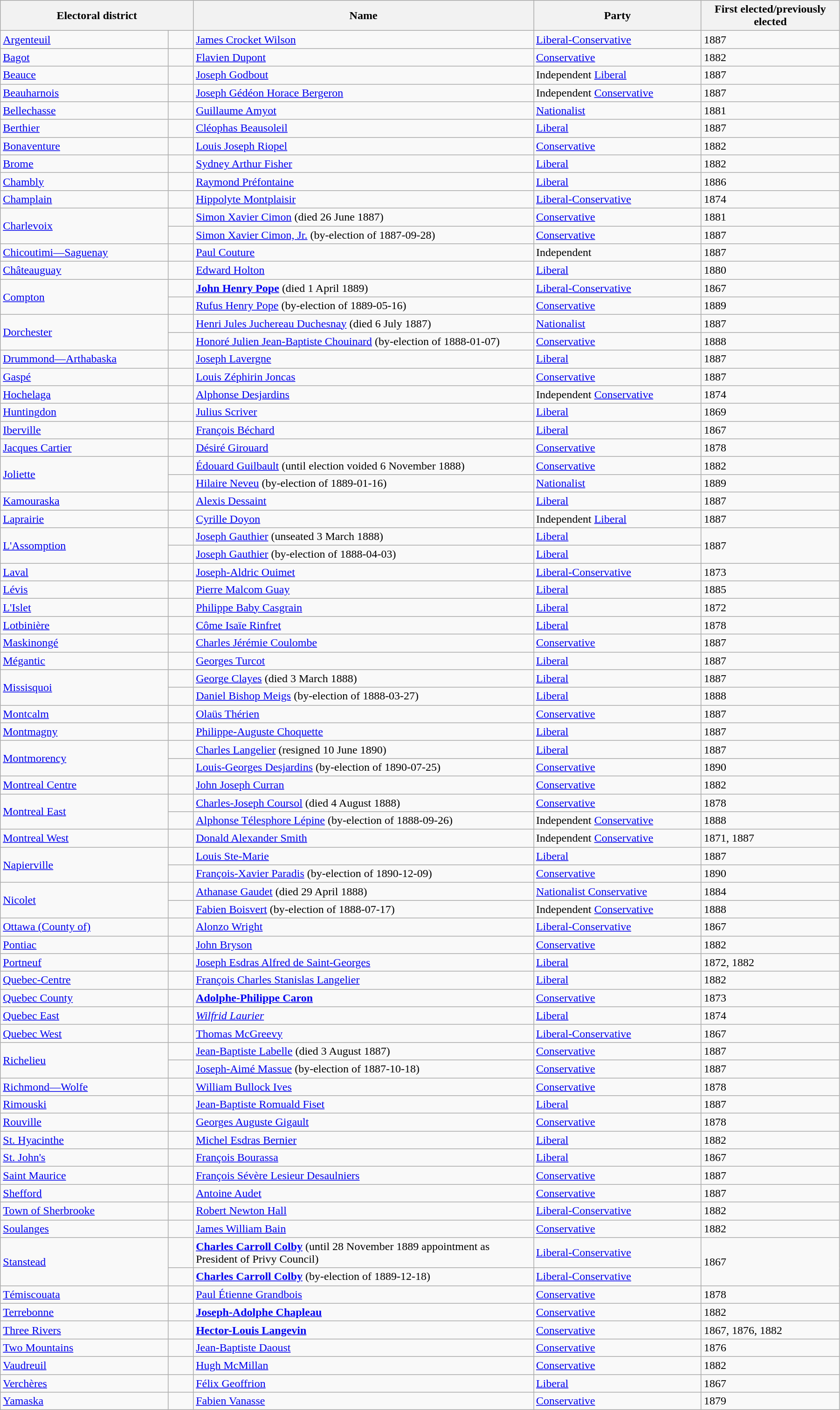<table class="wikitable" width=95%>
<tr>
<th colspan=2 width=23%>Electoral district</th>
<th>Name</th>
<th width=20%>Party</th>
<th>First elected/previously elected</th>
</tr>
<tr>
<td width=20%><a href='#'>Argenteuil</a></td>
<td></td>
<td><a href='#'>James Crocket Wilson</a></td>
<td><a href='#'>Liberal-Conservative</a></td>
<td>1887</td>
</tr>
<tr>
<td><a href='#'>Bagot</a></td>
<td></td>
<td><a href='#'>Flavien Dupont</a></td>
<td><a href='#'>Conservative</a></td>
<td>1882</td>
</tr>
<tr>
<td><a href='#'>Beauce</a></td>
<td></td>
<td><a href='#'>Joseph Godbout</a></td>
<td>Independent <a href='#'>Liberal</a></td>
<td>1887</td>
</tr>
<tr>
<td><a href='#'>Beauharnois</a></td>
<td></td>
<td><a href='#'>Joseph Gédéon Horace Bergeron</a></td>
<td>Independent <a href='#'>Conservative</a></td>
<td>1887</td>
</tr>
<tr>
<td><a href='#'>Bellechasse</a></td>
<td></td>
<td><a href='#'>Guillaume Amyot</a></td>
<td><a href='#'>Nationalist</a></td>
<td>1881</td>
</tr>
<tr>
<td><a href='#'>Berthier</a></td>
<td></td>
<td><a href='#'>Cléophas Beausoleil</a></td>
<td><a href='#'>Liberal</a></td>
<td>1887</td>
</tr>
<tr>
<td><a href='#'>Bonaventure</a></td>
<td></td>
<td><a href='#'>Louis Joseph Riopel</a></td>
<td><a href='#'>Conservative</a></td>
<td>1882</td>
</tr>
<tr>
<td><a href='#'>Brome</a></td>
<td></td>
<td><a href='#'>Sydney Arthur Fisher</a></td>
<td><a href='#'>Liberal</a></td>
<td>1882</td>
</tr>
<tr>
<td><a href='#'>Chambly</a></td>
<td></td>
<td><a href='#'>Raymond Préfontaine</a></td>
<td><a href='#'>Liberal</a></td>
<td>1886</td>
</tr>
<tr>
<td><a href='#'>Champlain</a></td>
<td></td>
<td><a href='#'>Hippolyte Montplaisir</a></td>
<td><a href='#'>Liberal-Conservative</a></td>
<td>1874</td>
</tr>
<tr>
<td rowspan=2><a href='#'>Charlevoix</a></td>
<td></td>
<td><a href='#'>Simon Xavier Cimon</a> (died 26 June 1887)</td>
<td><a href='#'>Conservative</a></td>
<td>1881</td>
</tr>
<tr>
<td></td>
<td><a href='#'>Simon Xavier Cimon, Jr.</a> (by-election of 1887-09-28)</td>
<td><a href='#'>Conservative</a></td>
<td>1887</td>
</tr>
<tr>
<td><a href='#'>Chicoutimi—Saguenay</a></td>
<td></td>
<td><a href='#'>Paul Couture</a></td>
<td>Independent</td>
<td>1887</td>
</tr>
<tr>
<td><a href='#'>Châteauguay</a></td>
<td></td>
<td><a href='#'>Edward Holton</a></td>
<td><a href='#'>Liberal</a></td>
<td>1880</td>
</tr>
<tr>
<td rowspan=2><a href='#'>Compton</a></td>
<td></td>
<td><strong><a href='#'>John Henry Pope</a></strong> (died 1 April 1889)</td>
<td><a href='#'>Liberal-Conservative</a></td>
<td>1867</td>
</tr>
<tr>
<td></td>
<td><a href='#'>Rufus Henry Pope</a> (by-election of 1889-05-16)</td>
<td><a href='#'>Conservative</a></td>
<td>1889</td>
</tr>
<tr>
<td rowspan=2><a href='#'>Dorchester</a></td>
<td></td>
<td><a href='#'>Henri Jules Juchereau Duchesnay</a> (died 6 July 1887)</td>
<td><a href='#'>Nationalist</a></td>
<td>1887</td>
</tr>
<tr>
<td></td>
<td><a href='#'>Honoré Julien Jean-Baptiste Chouinard</a> (by-election of 1888-01-07)</td>
<td><a href='#'>Conservative</a></td>
<td>1888</td>
</tr>
<tr>
<td><a href='#'>Drummond—Arthabaska</a></td>
<td></td>
<td><a href='#'>Joseph Lavergne</a></td>
<td><a href='#'>Liberal</a></td>
<td>1887</td>
</tr>
<tr>
<td><a href='#'>Gaspé</a></td>
<td></td>
<td><a href='#'>Louis Zéphirin Joncas</a></td>
<td><a href='#'>Conservative</a></td>
<td>1887</td>
</tr>
<tr>
<td><a href='#'>Hochelaga</a></td>
<td></td>
<td><a href='#'>Alphonse Desjardins</a></td>
<td>Independent <a href='#'>Conservative</a></td>
<td>1874</td>
</tr>
<tr>
<td><a href='#'>Huntingdon</a></td>
<td></td>
<td><a href='#'>Julius Scriver</a></td>
<td><a href='#'>Liberal</a></td>
<td>1869</td>
</tr>
<tr>
<td><a href='#'>Iberville</a></td>
<td></td>
<td><a href='#'>François Béchard</a></td>
<td><a href='#'>Liberal</a></td>
<td>1867</td>
</tr>
<tr>
<td><a href='#'>Jacques Cartier</a></td>
<td></td>
<td><a href='#'>Désiré Girouard</a></td>
<td><a href='#'>Conservative</a></td>
<td>1878</td>
</tr>
<tr>
<td rowspan=2><a href='#'>Joliette</a></td>
<td></td>
<td><a href='#'>Édouard Guilbault</a> (until election voided 6 November 1888)</td>
<td><a href='#'>Conservative</a></td>
<td>1882</td>
</tr>
<tr>
<td></td>
<td><a href='#'>Hilaire Neveu</a> (by-election of 1889-01-16)</td>
<td><a href='#'>Nationalist</a></td>
<td>1889</td>
</tr>
<tr>
<td><a href='#'>Kamouraska</a></td>
<td></td>
<td><a href='#'>Alexis Dessaint</a></td>
<td><a href='#'>Liberal</a></td>
<td>1887</td>
</tr>
<tr>
<td><a href='#'>Laprairie</a></td>
<td></td>
<td><a href='#'>Cyrille Doyon</a></td>
<td>Independent <a href='#'>Liberal</a></td>
<td>1887</td>
</tr>
<tr>
<td rowspan=2><a href='#'>L'Assomption</a></td>
<td></td>
<td><a href='#'>Joseph Gauthier</a> (unseated 3 March 1888)</td>
<td><a href='#'>Liberal</a></td>
<td rowspan=2>1887</td>
</tr>
<tr>
<td></td>
<td><a href='#'>Joseph Gauthier</a> (by-election of 1888-04-03)</td>
<td><a href='#'>Liberal</a></td>
</tr>
<tr>
<td><a href='#'>Laval</a></td>
<td></td>
<td><a href='#'>Joseph-Aldric Ouimet</a> </td>
<td><a href='#'>Liberal-Conservative</a></td>
<td>1873</td>
</tr>
<tr>
<td><a href='#'>Lévis</a></td>
<td></td>
<td><a href='#'>Pierre Malcom Guay</a></td>
<td><a href='#'>Liberal</a></td>
<td>1885</td>
</tr>
<tr>
<td><a href='#'>L'Islet</a></td>
<td></td>
<td><a href='#'>Philippe Baby Casgrain</a></td>
<td><a href='#'>Liberal</a></td>
<td>1872</td>
</tr>
<tr>
<td><a href='#'>Lotbinière</a></td>
<td></td>
<td><a href='#'>Côme Isaïe Rinfret</a></td>
<td><a href='#'>Liberal</a></td>
<td>1878</td>
</tr>
<tr>
<td><a href='#'>Maskinongé</a></td>
<td></td>
<td><a href='#'>Charles Jérémie Coulombe</a></td>
<td><a href='#'>Conservative</a></td>
<td>1887</td>
</tr>
<tr>
<td><a href='#'>Mégantic</a></td>
<td></td>
<td><a href='#'>Georges Turcot</a></td>
<td><a href='#'>Liberal</a></td>
<td>1887</td>
</tr>
<tr>
<td rowspan=2><a href='#'>Missisquoi</a></td>
<td></td>
<td><a href='#'>George Clayes</a> (died 3 March 1888)</td>
<td><a href='#'>Liberal</a></td>
<td>1887</td>
</tr>
<tr>
<td></td>
<td><a href='#'>Daniel Bishop Meigs</a> (by-election of 1888-03-27)</td>
<td><a href='#'>Liberal</a></td>
<td>1888</td>
</tr>
<tr>
<td><a href='#'>Montcalm</a></td>
<td></td>
<td><a href='#'>Olaüs Thérien</a></td>
<td><a href='#'>Conservative</a></td>
<td>1887</td>
</tr>
<tr>
<td><a href='#'>Montmagny</a></td>
<td></td>
<td><a href='#'>Philippe-Auguste Choquette</a></td>
<td><a href='#'>Liberal</a></td>
<td>1887</td>
</tr>
<tr>
<td rowspan=2><a href='#'>Montmorency</a></td>
<td></td>
<td><a href='#'>Charles Langelier</a> (resigned 10 June 1890)</td>
<td><a href='#'>Liberal</a></td>
<td>1887</td>
</tr>
<tr>
<td></td>
<td><a href='#'>Louis-Georges Desjardins</a> (by-election of 1890-07-25)</td>
<td><a href='#'>Conservative</a></td>
<td>1890</td>
</tr>
<tr>
<td><a href='#'>Montreal Centre</a></td>
<td></td>
<td><a href='#'>John Joseph Curran</a></td>
<td><a href='#'>Conservative</a></td>
<td>1882</td>
</tr>
<tr>
<td rowspan=2><a href='#'>Montreal East</a></td>
<td></td>
<td><a href='#'>Charles-Joseph Coursol</a> (died 4 August 1888)</td>
<td><a href='#'>Conservative</a></td>
<td>1878</td>
</tr>
<tr>
<td></td>
<td><a href='#'>Alphonse Télesphore Lépine</a> (by-election of 1888-09-26)</td>
<td>Independent <a href='#'>Conservative</a></td>
<td>1888</td>
</tr>
<tr>
<td><a href='#'>Montreal West</a></td>
<td></td>
<td><a href='#'>Donald Alexander Smith</a></td>
<td>Independent <a href='#'>Conservative</a></td>
<td>1871, 1887</td>
</tr>
<tr>
<td rowspan=2><a href='#'>Napierville</a></td>
<td></td>
<td><a href='#'>Louis Ste-Marie</a></td>
<td><a href='#'>Liberal</a></td>
<td>1887</td>
</tr>
<tr>
<td></td>
<td><a href='#'>François-Xavier Paradis</a> (by-election of 1890-12-09)</td>
<td><a href='#'>Conservative</a></td>
<td>1890</td>
</tr>
<tr>
<td rowspan=2><a href='#'>Nicolet</a></td>
<td></td>
<td><a href='#'>Athanase Gaudet</a> (died 29 April 1888)</td>
<td><a href='#'>Nationalist Conservative</a></td>
<td>1884</td>
</tr>
<tr>
<td></td>
<td><a href='#'>Fabien Boisvert</a> (by-election of 1888-07-17)</td>
<td>Independent <a href='#'>Conservative</a></td>
<td>1888</td>
</tr>
<tr>
<td><a href='#'>Ottawa (County of)</a></td>
<td></td>
<td><a href='#'>Alonzo Wright</a></td>
<td><a href='#'>Liberal-Conservative</a></td>
<td>1867</td>
</tr>
<tr>
<td><a href='#'>Pontiac</a></td>
<td></td>
<td><a href='#'>John Bryson</a></td>
<td><a href='#'>Conservative</a></td>
<td>1882</td>
</tr>
<tr>
<td><a href='#'>Portneuf</a></td>
<td></td>
<td><a href='#'>Joseph Esdras Alfred de Saint-Georges</a></td>
<td><a href='#'>Liberal</a></td>
<td>1872, 1882</td>
</tr>
<tr>
<td><a href='#'>Quebec-Centre</a></td>
<td></td>
<td><a href='#'>François Charles Stanislas Langelier</a></td>
<td><a href='#'>Liberal</a></td>
<td>1882</td>
</tr>
<tr>
<td><a href='#'>Quebec County</a></td>
<td></td>
<td><strong><a href='#'>Adolphe-Philippe Caron</a></strong></td>
<td><a href='#'>Conservative</a></td>
<td>1873</td>
</tr>
<tr>
<td><a href='#'>Quebec East</a></td>
<td></td>
<td><em><a href='#'>Wilfrid Laurier</a></em></td>
<td><a href='#'>Liberal</a></td>
<td>1874</td>
</tr>
<tr>
<td><a href='#'>Quebec West</a></td>
<td></td>
<td><a href='#'>Thomas McGreevy</a></td>
<td><a href='#'>Liberal-Conservative</a></td>
<td>1867</td>
</tr>
<tr>
<td rowspan=2><a href='#'>Richelieu</a></td>
<td></td>
<td><a href='#'>Jean-Baptiste Labelle</a> (died 3 August 1887)</td>
<td><a href='#'>Conservative</a></td>
<td>1887</td>
</tr>
<tr>
<td></td>
<td><a href='#'>Joseph-Aimé Massue</a> (by-election of 1887-10-18)</td>
<td><a href='#'>Conservative</a></td>
<td>1887</td>
</tr>
<tr>
<td><a href='#'>Richmond—Wolfe</a></td>
<td></td>
<td><a href='#'>William Bullock Ives</a></td>
<td><a href='#'>Conservative</a></td>
<td>1878</td>
</tr>
<tr>
<td><a href='#'>Rimouski</a></td>
<td></td>
<td><a href='#'>Jean-Baptiste Romuald Fiset</a></td>
<td><a href='#'>Liberal</a></td>
<td>1887</td>
</tr>
<tr>
<td><a href='#'>Rouville</a></td>
<td></td>
<td><a href='#'>Georges Auguste Gigault</a></td>
<td><a href='#'>Conservative</a></td>
<td>1878</td>
</tr>
<tr>
<td><a href='#'>St. Hyacinthe</a></td>
<td></td>
<td><a href='#'>Michel Esdras Bernier</a></td>
<td><a href='#'>Liberal</a></td>
<td>1882</td>
</tr>
<tr>
<td><a href='#'>St. John's</a></td>
<td></td>
<td><a href='#'>François Bourassa</a></td>
<td><a href='#'>Liberal</a></td>
<td>1867</td>
</tr>
<tr>
<td><a href='#'>Saint Maurice</a></td>
<td></td>
<td><a href='#'>François Sévère Lesieur Desaulniers</a></td>
<td><a href='#'>Conservative</a></td>
<td>1887</td>
</tr>
<tr>
<td><a href='#'>Shefford</a></td>
<td></td>
<td><a href='#'>Antoine Audet</a></td>
<td><a href='#'>Conservative</a></td>
<td>1887</td>
</tr>
<tr>
<td><a href='#'>Town of Sherbrooke</a></td>
<td></td>
<td><a href='#'>Robert Newton Hall</a></td>
<td><a href='#'>Liberal-Conservative</a></td>
<td>1882</td>
</tr>
<tr>
<td><a href='#'>Soulanges</a></td>
<td></td>
<td><a href='#'>James William Bain</a></td>
<td><a href='#'>Conservative</a></td>
<td>1882</td>
</tr>
<tr>
<td rowspan=2><a href='#'>Stanstead</a></td>
<td></td>
<td><strong><a href='#'>Charles Carroll Colby</a></strong> (until 28 November 1889 appointment as President of Privy Council)</td>
<td><a href='#'>Liberal-Conservative</a></td>
<td rowspan=2>1867</td>
</tr>
<tr>
<td></td>
<td><strong><a href='#'>Charles Carroll Colby</a></strong> (by-election of 1889-12-18)</td>
<td><a href='#'>Liberal-Conservative</a></td>
</tr>
<tr>
<td><a href='#'>Témiscouata</a></td>
<td></td>
<td><a href='#'>Paul Étienne Grandbois</a></td>
<td><a href='#'>Conservative</a></td>
<td>1878</td>
</tr>
<tr>
<td><a href='#'>Terrebonne</a></td>
<td></td>
<td><strong><a href='#'>Joseph-Adolphe Chapleau</a></strong></td>
<td><a href='#'>Conservative</a></td>
<td>1882</td>
</tr>
<tr>
<td><a href='#'>Three Rivers</a></td>
<td></td>
<td><strong><a href='#'>Hector-Louis Langevin</a></strong></td>
<td><a href='#'>Conservative</a></td>
<td>1867, 1876, 1882</td>
</tr>
<tr>
<td><a href='#'>Two Mountains</a></td>
<td></td>
<td><a href='#'>Jean-Baptiste Daoust</a></td>
<td><a href='#'>Conservative</a></td>
<td>1876</td>
</tr>
<tr>
<td><a href='#'>Vaudreuil</a></td>
<td></td>
<td><a href='#'>Hugh McMillan</a></td>
<td><a href='#'>Conservative</a></td>
<td>1882</td>
</tr>
<tr>
<td><a href='#'>Verchères</a></td>
<td></td>
<td><a href='#'>Félix Geoffrion</a></td>
<td><a href='#'>Liberal</a></td>
<td>1867</td>
</tr>
<tr>
<td><a href='#'>Yamaska</a></td>
<td></td>
<td><a href='#'>Fabien Vanasse</a></td>
<td><a href='#'>Conservative</a></td>
<td>1879</td>
</tr>
</table>
